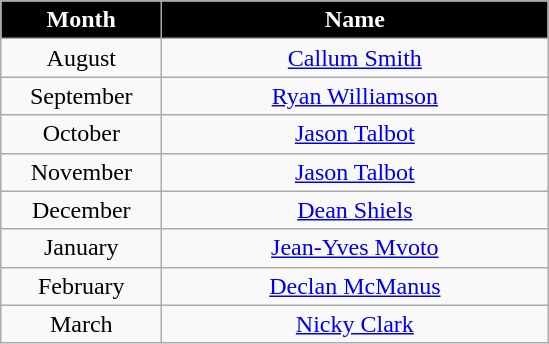<table class="wikitable" style="text-align:center">
<tr>
<th style="background:#000000; color:#FFFFFF;">Month</th>
<th style="background:#000000; color:#FFFFFF;">Name</th>
</tr>
<tr>
<td style="width:100px;">August</td>
<td style="width:250px;"> <a href='#'>Callum Smith</a></td>
</tr>
<tr>
<td style="width:100px;">September</td>
<td style="width:250px;"> <a href='#'>Ryan Williamson</a></td>
</tr>
<tr>
<td style="width:100px;">October</td>
<td style="width:250px;"> <a href='#'>Jason Talbot</a></td>
</tr>
<tr>
<td style="width:100px;">November</td>
<td style="width:250px;"> <a href='#'>Jason Talbot</a></td>
</tr>
<tr>
<td style="width:100px;">December</td>
<td style="width:250px;"> <a href='#'>Dean Shiels</a></td>
</tr>
<tr>
<td style="width:100px;">January</td>
<td style="width:250px;"> <a href='#'>Jean-Yves Mvoto</a></td>
</tr>
<tr>
<td style="width:100px;">February</td>
<td style="width:250px;"> <a href='#'>Declan McManus</a></td>
</tr>
<tr>
<td style="width:100px;">March</td>
<td style="width:250px;"> <a href='#'>Nicky Clark</a></td>
</tr>
</table>
